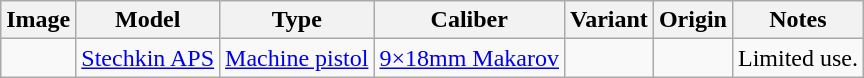<table class="wikitable">
<tr>
<th>Image</th>
<th>Model</th>
<th>Type</th>
<th>Caliber</th>
<th>Variant</th>
<th>Origin</th>
<th>Notes</th>
</tr>
<tr>
<td></td>
<td><a href='#'>Stechkin APS</a></td>
<td><a href='#'>Machine pistol</a></td>
<td><a href='#'>9×18mm Makarov</a></td>
<td></td>
<td></td>
<td>Limited use.</td>
</tr>
</table>
